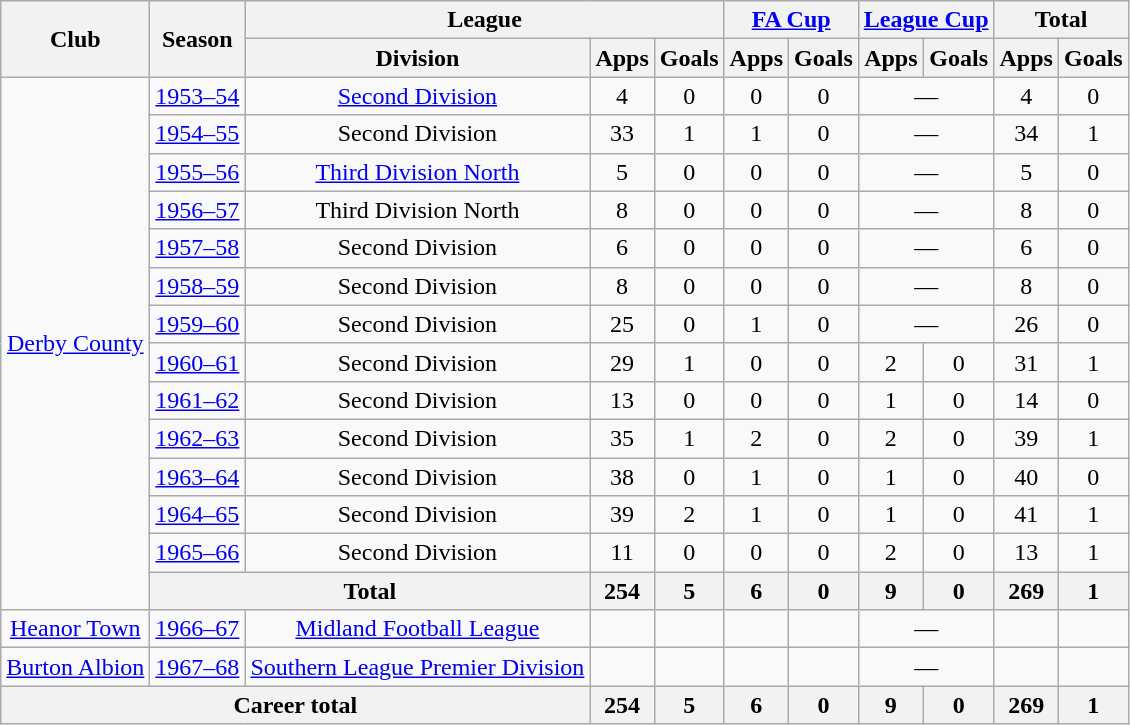<table class="wikitable" style="text-align: center;">
<tr>
<th rowspan="2">Club</th>
<th rowspan="2">Season</th>
<th colspan="3">League</th>
<th colspan="2"><a href='#'>FA Cup</a></th>
<th colspan="2"><a href='#'>League Cup</a></th>
<th colspan="2">Total</th>
</tr>
<tr>
<th>Division</th>
<th>Apps</th>
<th>Goals</th>
<th>Apps</th>
<th>Goals</th>
<th>Apps</th>
<th>Goals</th>
<th>Apps</th>
<th>Goals</th>
</tr>
<tr>
<td rowspan="14"><a href='#'>Derby County</a></td>
<td><a href='#'>1953–54</a></td>
<td><a href='#'>Second Division</a></td>
<td>4</td>
<td>0</td>
<td>0</td>
<td>0</td>
<td colspan="2">—</td>
<td>4</td>
<td>0</td>
</tr>
<tr>
<td><a href='#'>1954–55</a></td>
<td>Second Division</td>
<td>33</td>
<td>1</td>
<td>1</td>
<td>0</td>
<td colspan="2">—</td>
<td>34</td>
<td>1</td>
</tr>
<tr>
<td><a href='#'>1955–56</a></td>
<td><a href='#'>Third Division North</a></td>
<td>5</td>
<td>0</td>
<td>0</td>
<td>0</td>
<td colspan="2">—</td>
<td>5</td>
<td>0</td>
</tr>
<tr>
<td><a href='#'>1956–57</a></td>
<td>Third Division North</td>
<td>8</td>
<td>0</td>
<td>0</td>
<td>0</td>
<td colspan="2">—</td>
<td>8</td>
<td>0</td>
</tr>
<tr>
<td><a href='#'>1957–58</a></td>
<td>Second Division</td>
<td>6</td>
<td>0</td>
<td>0</td>
<td>0</td>
<td colspan="2">—</td>
<td>6</td>
<td>0</td>
</tr>
<tr>
<td><a href='#'>1958–59</a></td>
<td>Second Division</td>
<td>8</td>
<td>0</td>
<td>0</td>
<td>0</td>
<td colspan="2">—</td>
<td>8</td>
<td>0</td>
</tr>
<tr>
<td><a href='#'>1959–60</a></td>
<td>Second Division</td>
<td>25</td>
<td>0</td>
<td>1</td>
<td>0</td>
<td colspan="2">—</td>
<td>26</td>
<td>0</td>
</tr>
<tr>
<td><a href='#'>1960–61</a></td>
<td>Second Division</td>
<td>29</td>
<td>1</td>
<td>0</td>
<td>0</td>
<td>2</td>
<td>0</td>
<td>31</td>
<td>1</td>
</tr>
<tr>
<td><a href='#'>1961–62</a></td>
<td>Second Division</td>
<td>13</td>
<td>0</td>
<td>0</td>
<td>0</td>
<td>1</td>
<td>0</td>
<td>14</td>
<td>0</td>
</tr>
<tr>
<td><a href='#'>1962–63</a></td>
<td>Second Division</td>
<td>35</td>
<td>1</td>
<td>2</td>
<td>0</td>
<td>2</td>
<td>0</td>
<td>39</td>
<td>1</td>
</tr>
<tr>
<td><a href='#'>1963–64</a></td>
<td>Second Division</td>
<td>38</td>
<td>0</td>
<td>1</td>
<td>0</td>
<td>1</td>
<td>0</td>
<td>40</td>
<td>0</td>
</tr>
<tr>
<td><a href='#'>1964–65</a></td>
<td>Second Division</td>
<td>39</td>
<td>2</td>
<td>1</td>
<td>0</td>
<td>1</td>
<td>0</td>
<td>41</td>
<td>1</td>
</tr>
<tr>
<td><a href='#'>1965–66</a></td>
<td>Second Division</td>
<td>11</td>
<td>0</td>
<td>0</td>
<td>0</td>
<td>2</td>
<td>0</td>
<td>13</td>
<td>1</td>
</tr>
<tr>
<th colspan="2">Total</th>
<th>254</th>
<th>5</th>
<th>6</th>
<th>0</th>
<th>9</th>
<th>0</th>
<th>269</th>
<th>1</th>
</tr>
<tr>
<td><a href='#'>Heanor Town</a></td>
<td><a href='#'>1966–67</a></td>
<td><a href='#'>Midland Football League</a></td>
<td></td>
<td></td>
<td></td>
<td></td>
<td colspan="2">—</td>
<td></td>
<td></td>
</tr>
<tr>
<td><a href='#'>Burton Albion</a></td>
<td><a href='#'>1967–68</a></td>
<td><a href='#'>Southern League Premier Division</a></td>
<td></td>
<td></td>
<td></td>
<td></td>
<td colspan="2">—</td>
<td></td>
<td></td>
</tr>
<tr>
<th colspan="3">Career total</th>
<th>254</th>
<th>5</th>
<th>6</th>
<th>0</th>
<th>9</th>
<th>0</th>
<th>269</th>
<th>1</th>
</tr>
</table>
